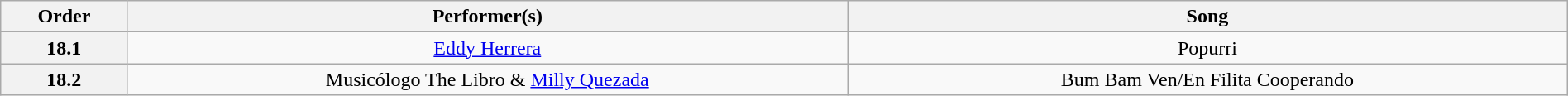<table class="wikitable" style="text-align:center; width:100%">
<tr>
<th scope="col" width="02%">Order</th>
<th scope="col" width="15%">Performer(s)</th>
<th scope="col" width="15%">Song</th>
</tr>
<tr>
<th scope="row">18.1</th>
<td><a href='#'>Eddy Herrera</a></td>
<td>Popurri</td>
</tr>
<tr>
<th scope="row">18.2</th>
<td>Musicólogo The Libro & <a href='#'>Milly Quezada</a></td>
<td>Bum Bam Ven/En Filita Cooperando</td>
</tr>
</table>
